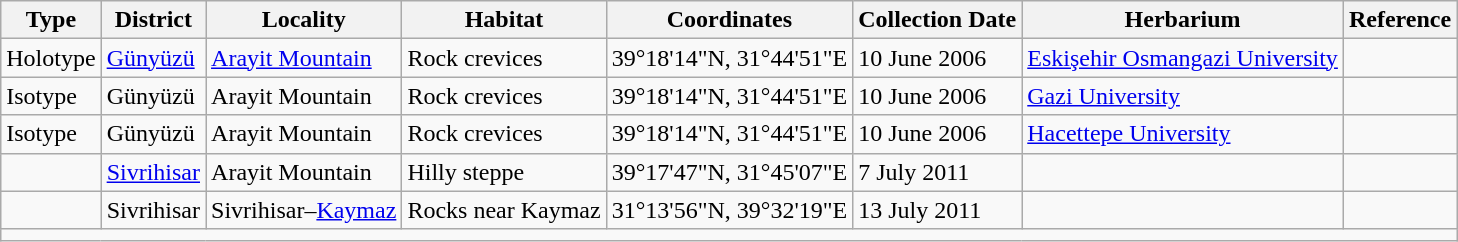<table class="wikitable">
<tr>
<th scope=col>Type</th>
<th scope=col>District</th>
<th scope=col>Locality</th>
<th scope=col>Habitat</th>
<th scope=col>Coordinates</th>
<th scope=col>Collection Date</th>
<th scope=col>Herbarium</th>
<th scope=col>Reference</th>
</tr>
<tr>
<td>Holotype</td>
<td><a href='#'>Günyüzü</a></td>
<td><a href='#'>Arayit Mountain</a></td>
<td>Rock crevices</td>
<td>39°18'14"N, 31°44'51"E</td>
<td>10 June 2006</td>
<td><a href='#'>Eskişehir Osmangazi University</a></td>
<td></td>
</tr>
<tr>
<td>Isotype</td>
<td>Günyüzü</td>
<td>Arayit Mountain</td>
<td>Rock crevices</td>
<td>39°18'14"N, 31°44'51"E</td>
<td>10 June 2006</td>
<td><a href='#'>Gazi University</a></td>
<td></td>
</tr>
<tr>
<td>Isotype</td>
<td>Günyüzü</td>
<td>Arayit Mountain</td>
<td>Rock crevices</td>
<td>39°18'14"N, 31°44'51"E</td>
<td>10 June 2006</td>
<td><a href='#'>Hacettepe University</a></td>
<td></td>
</tr>
<tr>
<td></td>
<td><a href='#'>Sivrihisar</a></td>
<td>Arayit Mountain</td>
<td>Hilly steppe</td>
<td>39°17'47"N, 31°45'07"E</td>
<td>7 July 2011</td>
<td></td>
<td></td>
</tr>
<tr>
<td></td>
<td>Sivrihisar</td>
<td>Sivrihisar–<a href='#'>Kaymaz</a></td>
<td>Rocks near Kaymaz</td>
<td>31°13'56"N, 39°32'19"E</td>
<td>13 July 2011</td>
<td></td>
<td></td>
</tr>
<tr>
<td colspan="8"></td>
</tr>
</table>
